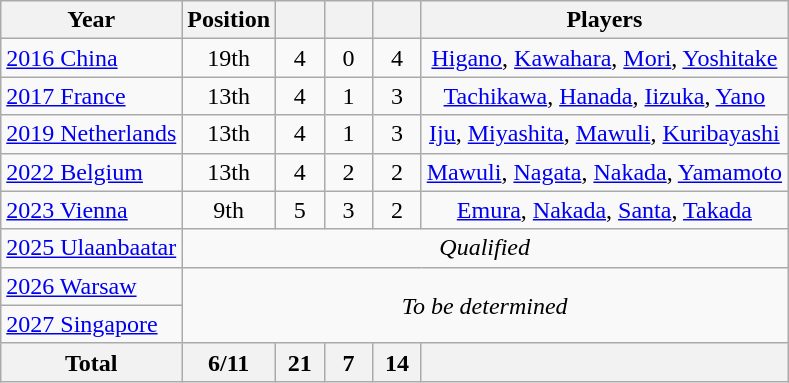<table class="wikitable" style="text-align: center;">
<tr>
<th>Year</th>
<th>Position</th>
<th width=25px></th>
<th width=25px></th>
<th width=25px></th>
<th>Players</th>
</tr>
<tr>
<td style="text-align: left;"> <a href='#'>2016 China</a></td>
<td>19th</td>
<td>4</td>
<td>0</td>
<td>4</td>
<td><a href='#'>Higano</a>, <a href='#'>Kawahara</a>, <a href='#'>Mori</a>, <a href='#'>Yoshitake</a></td>
</tr>
<tr>
<td style="text-align: left;"> <a href='#'>2017 France</a></td>
<td>13th</td>
<td>4</td>
<td>1</td>
<td>3</td>
<td><a href='#'>Tachikawa</a>, <a href='#'>Hanada</a>, <a href='#'>Iizuka</a>, <a href='#'>Yano</a></td>
</tr>
<tr>
<td style="text-align: left;"> <a href='#'>2019 Netherlands</a></td>
<td>13th</td>
<td>4</td>
<td>1</td>
<td>3</td>
<td><a href='#'>Iju</a>, <a href='#'>Miyashita</a>, <a href='#'>Mawuli</a>, <a href='#'>Kuribayashi</a></td>
</tr>
<tr>
<td style="text-align: left;"> <a href='#'>2022 Belgium</a></td>
<td>13th</td>
<td>4</td>
<td>2</td>
<td>2</td>
<td><a href='#'>Mawuli</a>, <a href='#'>Nagata</a>, <a href='#'>Nakada</a>, <a href='#'>Yamamoto</a></td>
</tr>
<tr>
<td style="text-align:left;"> <a href='#'>2023 Vienna</a></td>
<td>9th</td>
<td>5</td>
<td>3</td>
<td>2</td>
<td><a href='#'>Emura</a>, <a href='#'>Nakada</a>, <a href='#'>Santa</a>, <a href='#'>Takada</a></td>
</tr>
<tr>
<td style="text-align:left;"> <a href='#'>2025 Ulaanbaatar</a></td>
<td colspan=5><em>Qualified</em></td>
</tr>
<tr>
<td style="text-align:left;"> <a href='#'>2026 Warsaw</a></td>
<td colspan=5 rowspan=2><em>To be determined</em></td>
</tr>
<tr>
<td style="text-align:left;"> <a href='#'>2027 Singapore</a></td>
</tr>
<tr>
<th>Total</th>
<th>6/11</th>
<th>21</th>
<th>7</th>
<th>14</th>
<th></th>
</tr>
</table>
